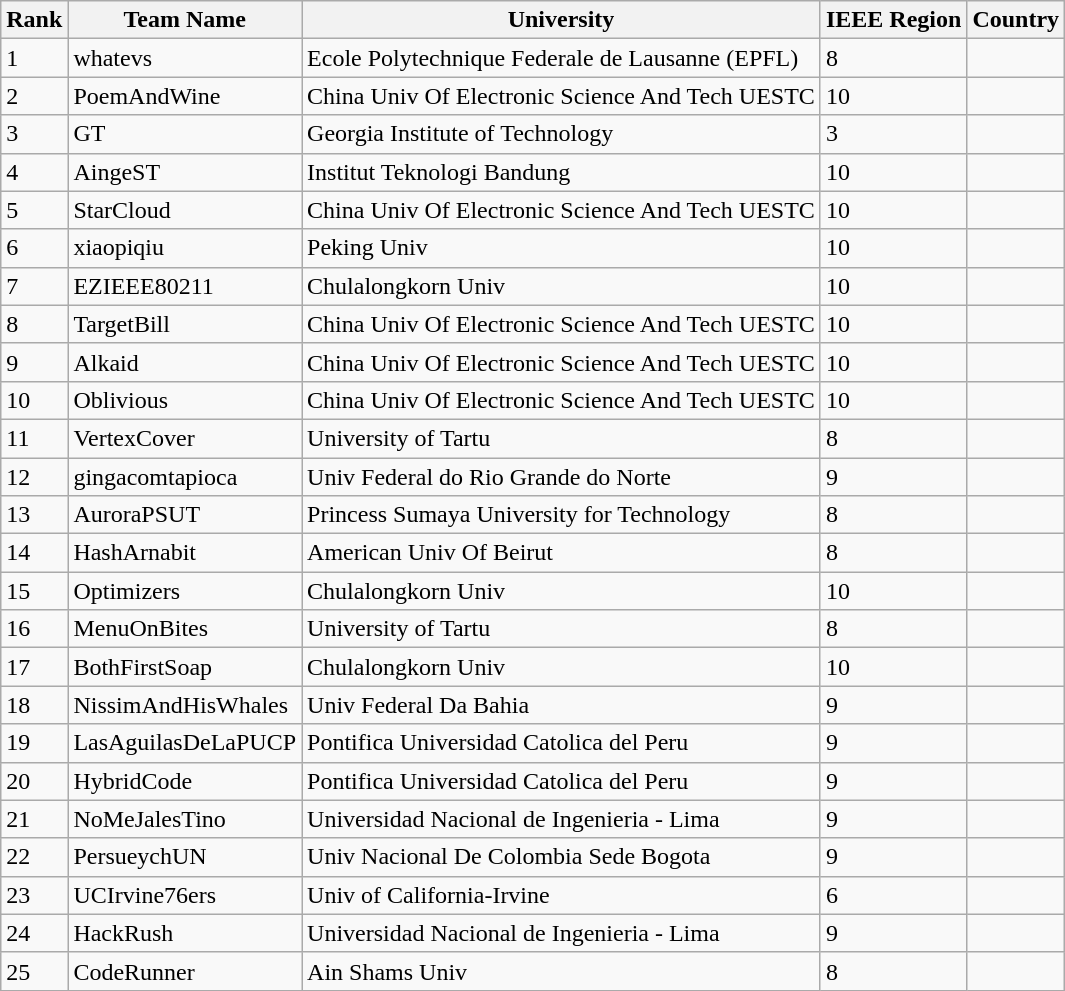<table class="wikitable">
<tr>
<th><strong>Rank</strong></th>
<th><strong>Team Name</strong></th>
<th><strong>University</strong></th>
<th><strong>IEEE Region</strong></th>
<th><strong>Country</strong></th>
</tr>
<tr>
<td>1</td>
<td>whatevs</td>
<td>Ecole Polytechnique Federale de Lausanne (EPFL)</td>
<td>8</td>
<td></td>
</tr>
<tr>
<td>2</td>
<td>PoemAndWine</td>
<td>China Univ Of Electronic Science And Tech UESTC</td>
<td>10</td>
<td></td>
</tr>
<tr>
<td>3</td>
<td>GT</td>
<td>Georgia Institute of Technology</td>
<td>3</td>
<td></td>
</tr>
<tr>
<td>4</td>
<td>AingeST</td>
<td>Institut Teknologi Bandung</td>
<td>10</td>
<td></td>
</tr>
<tr>
<td>5</td>
<td>StarCloud</td>
<td>China Univ Of Electronic Science And Tech UESTC</td>
<td>10</td>
<td></td>
</tr>
<tr>
<td>6</td>
<td>xiaopiqiu</td>
<td>Peking Univ</td>
<td>10</td>
<td></td>
</tr>
<tr>
<td>7</td>
<td>EZIEEE80211</td>
<td>Chulalongkorn Univ</td>
<td>10</td>
<td></td>
</tr>
<tr>
<td>8</td>
<td>TargetBill</td>
<td>China Univ Of Electronic Science And Tech UESTC</td>
<td>10</td>
<td></td>
</tr>
<tr>
<td>9</td>
<td>Alkaid</td>
<td>China Univ Of Electronic Science And Tech UESTC</td>
<td>10</td>
<td></td>
</tr>
<tr>
<td>10</td>
<td>Oblivious</td>
<td>China Univ Of Electronic Science And Tech UESTC</td>
<td>10</td>
<td></td>
</tr>
<tr>
<td>11</td>
<td>VertexCover</td>
<td>University of Tartu</td>
<td>8</td>
<td></td>
</tr>
<tr>
<td>12</td>
<td>gingacomtapioca</td>
<td>Univ Federal do Rio Grande do Norte</td>
<td>9</td>
<td></td>
</tr>
<tr>
<td>13</td>
<td>AuroraPSUT</td>
<td>Princess Sumaya University for Technology</td>
<td>8</td>
<td></td>
</tr>
<tr>
<td>14</td>
<td>HashArnabit</td>
<td>American Univ Of Beirut</td>
<td>8</td>
<td></td>
</tr>
<tr>
<td>15</td>
<td>Optimizers</td>
<td>Chulalongkorn Univ</td>
<td>10</td>
<td></td>
</tr>
<tr>
<td>16</td>
<td>MenuOnBites</td>
<td>University of Tartu</td>
<td>8</td>
<td></td>
</tr>
<tr>
<td>17</td>
<td>BothFirstSoap</td>
<td>Chulalongkorn Univ</td>
<td>10</td>
<td></td>
</tr>
<tr>
<td>18</td>
<td>NissimAndHisWhales</td>
<td>Univ Federal Da Bahia</td>
<td>9</td>
<td></td>
</tr>
<tr>
<td>19</td>
<td>LasAguilasDeLaPUCP</td>
<td>Pontifica Universidad Catolica del Peru</td>
<td>9</td>
<td></td>
</tr>
<tr>
<td>20</td>
<td>HybridCode</td>
<td>Pontifica Universidad Catolica del Peru</td>
<td>9</td>
<td></td>
</tr>
<tr>
<td>21</td>
<td>NoMeJalesTino</td>
<td>Universidad Nacional de Ingenieria - Lima</td>
<td>9</td>
<td></td>
</tr>
<tr>
<td>22</td>
<td>PersueychUN</td>
<td>Univ Nacional De Colombia Sede Bogota</td>
<td>9</td>
<td></td>
</tr>
<tr>
<td>23</td>
<td>UCIrvine76ers</td>
<td>Univ of California-Irvine</td>
<td>6</td>
<td></td>
</tr>
<tr>
<td>24</td>
<td>HackRush</td>
<td>Universidad Nacional de Ingenieria - Lima</td>
<td>9</td>
<td></td>
</tr>
<tr>
<td>25</td>
<td>CodeRunner</td>
<td>Ain Shams Univ</td>
<td>8</td>
<td></td>
</tr>
</table>
